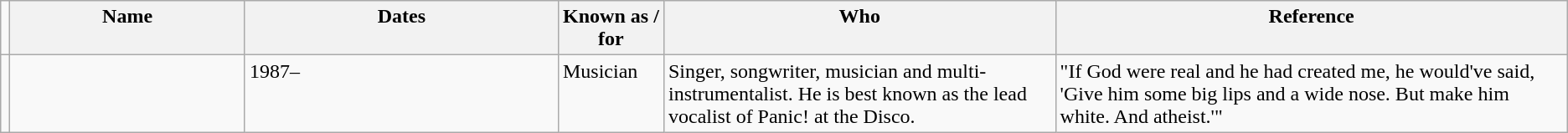<table class="wikitable sortable">
<tr style="vertical-align:top; text-align:left;">
<td></td>
<th style="width:15%;">Name</th>
<th class="unsortable"! style="width:20%;">Dates</th>
<th>Known as / for</th>
<th style="width:25%;">Who</th>
<th class="unsortable">Reference</th>
</tr>
<tr valign="top">
<td></td>
<td></td>
<td>1987–</td>
<td>Musician</td>
<td>Singer, songwriter, musician and multi-instrumentalist. He is best known as the lead vocalist of Panic! at the Disco.</td>
<td>"If God were real and he had created me, he would've said, 'Give him some big lips and a wide nose. But make him white. And atheist.'"</td>
</tr>
</table>
